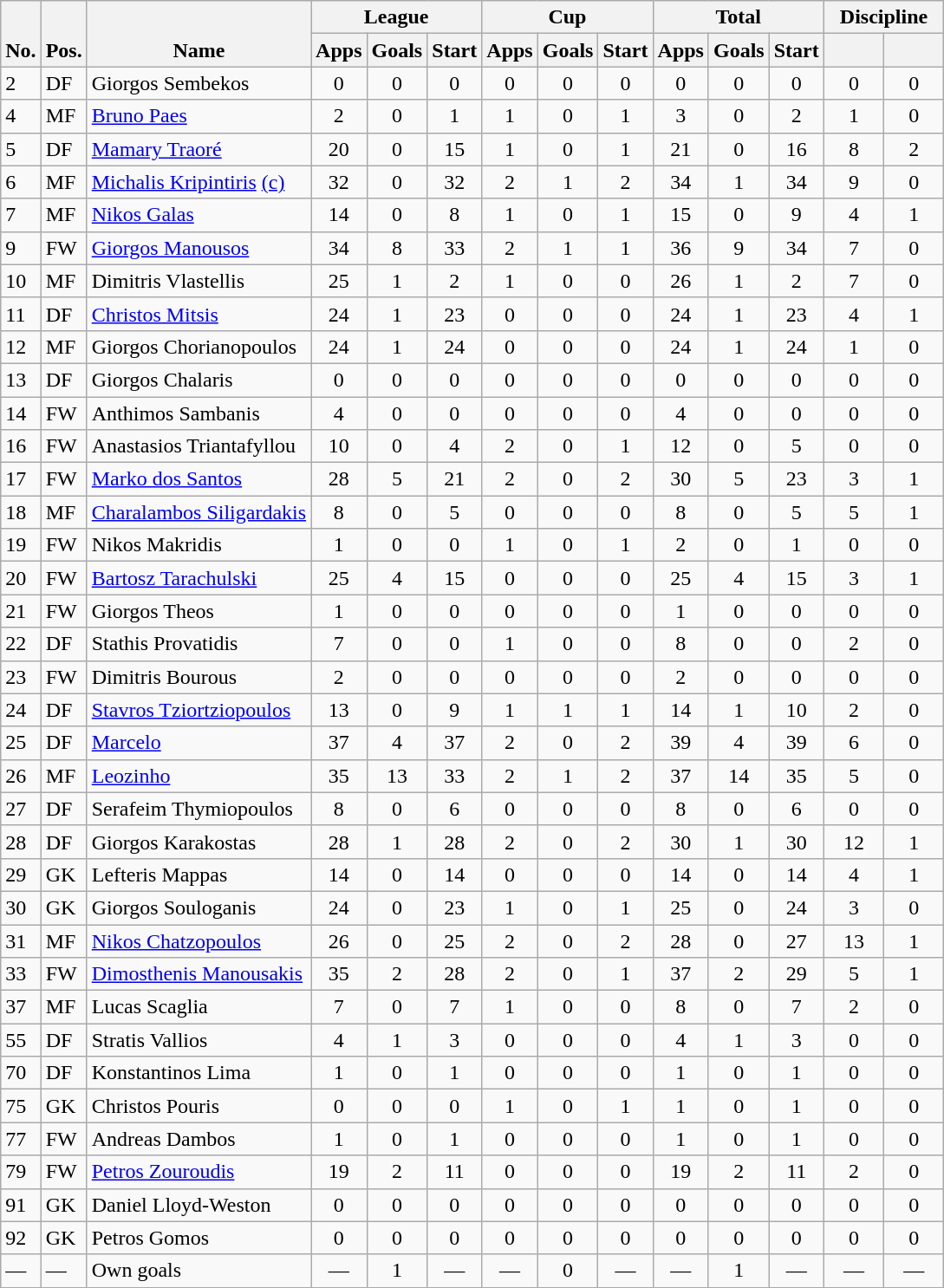<table class="wikitable" style="text-align:center">
<tr>
<th rowspan="2" valign="bottom">No.</th>
<th rowspan="2" valign="bottom">Pos.</th>
<th rowspan="2" valign="bottom">Name</th>
<th colspan="3" width="85">League</th>
<th colspan="3" width="85">Cup</th>
<th colspan="3" width="85">Total</th>
<th colspan="2" width="85">Discipline</th>
</tr>
<tr>
<th>Apps</th>
<th>Goals</th>
<th>Start</th>
<th>Apps</th>
<th>Goals</th>
<th>Start</th>
<th>Apps</th>
<th>Goals</th>
<th>Start</th>
<th></th>
<th></th>
</tr>
<tr>
<td align=left>2</td>
<td align=left>DF</td>
<td align=left> Giorgos Sembekos</td>
<td>0</td>
<td>0</td>
<td>0</td>
<td>0</td>
<td>0</td>
<td>0</td>
<td>0</td>
<td>0</td>
<td>0</td>
<td>0</td>
<td>0</td>
</tr>
<tr>
<td align=left>4</td>
<td align=left>MF</td>
<td align=left> <a href='#'>Bruno Paes</a></td>
<td>2</td>
<td>0</td>
<td>1</td>
<td>1</td>
<td>0</td>
<td>1</td>
<td>3</td>
<td>0</td>
<td>2</td>
<td>1</td>
<td>0</td>
</tr>
<tr>
<td align=left>5</td>
<td align=left>DF</td>
<td align=left> <a href='#'>Mamary Traoré</a></td>
<td>20</td>
<td>0</td>
<td>15</td>
<td>1</td>
<td>0</td>
<td>1</td>
<td>21</td>
<td>0</td>
<td>16</td>
<td>8</td>
<td>2</td>
</tr>
<tr>
<td align=left>6</td>
<td align=left>MF</td>
<td align=left> <a href='#'>Michalis Kripintiris</a> <a href='#'>(c)</a></td>
<td>32</td>
<td>0</td>
<td>32</td>
<td>2</td>
<td>1</td>
<td>2</td>
<td>34</td>
<td>1</td>
<td>34</td>
<td>9</td>
<td>0</td>
</tr>
<tr>
<td align=left>7</td>
<td align=left>MF</td>
<td align=left> <a href='#'>Nikos Galas</a></td>
<td>14</td>
<td>0</td>
<td>8</td>
<td>1</td>
<td>0</td>
<td>1</td>
<td>15</td>
<td>0</td>
<td>9</td>
<td>4</td>
<td>1</td>
</tr>
<tr>
<td align=left>9</td>
<td align=left>FW</td>
<td align=left> <a href='#'>Giorgos Manousos</a></td>
<td>34</td>
<td>8</td>
<td>33</td>
<td>2</td>
<td>1</td>
<td>1</td>
<td>36</td>
<td>9</td>
<td>34</td>
<td>7</td>
<td>0</td>
</tr>
<tr>
<td align=left>10</td>
<td align=left>MF</td>
<td align=left> Dimitris Vlastellis</td>
<td>25</td>
<td>1</td>
<td>2</td>
<td>1</td>
<td>0</td>
<td>0</td>
<td>26</td>
<td>1</td>
<td>2</td>
<td>7</td>
<td>0</td>
</tr>
<tr>
<td align=left>11</td>
<td align=left>DF</td>
<td align=left> <a href='#'>Christos Mitsis</a></td>
<td>24</td>
<td>1</td>
<td>23</td>
<td>0</td>
<td>0</td>
<td>0</td>
<td>24</td>
<td>1</td>
<td>23</td>
<td>4</td>
<td>1</td>
</tr>
<tr>
<td align=left>12</td>
<td align=left>MF</td>
<td align=left> Giorgos Chorianopoulos</td>
<td>24</td>
<td>1</td>
<td>24</td>
<td>0</td>
<td>0</td>
<td>0</td>
<td>24</td>
<td>1</td>
<td>24</td>
<td>1</td>
<td>0</td>
</tr>
<tr>
<td align=left>13</td>
<td align=left>DF</td>
<td align=left> Giorgos Chalaris</td>
<td>0</td>
<td>0</td>
<td>0</td>
<td>0</td>
<td>0</td>
<td>0</td>
<td>0</td>
<td>0</td>
<td>0</td>
<td>0</td>
<td>0</td>
</tr>
<tr>
<td align=left>14</td>
<td align=left>FW</td>
<td align=left> Anthimos Sambanis</td>
<td>4</td>
<td>0</td>
<td>0</td>
<td>0</td>
<td>0</td>
<td>0</td>
<td>4</td>
<td>0</td>
<td>0</td>
<td>0</td>
<td>0</td>
</tr>
<tr>
<td align=left>16</td>
<td align=left>FW</td>
<td align=left> Anastasios Triantafyllou</td>
<td>10</td>
<td>0</td>
<td>4</td>
<td>2</td>
<td>0</td>
<td>1</td>
<td>12</td>
<td>0</td>
<td>5</td>
<td>0</td>
<td>0</td>
</tr>
<tr>
<td align=left>17</td>
<td align=left>FW</td>
<td align=left> <a href='#'>Marko dos Santos</a></td>
<td>28</td>
<td>5</td>
<td>21</td>
<td>2</td>
<td>0</td>
<td>2</td>
<td>30</td>
<td>5</td>
<td>23</td>
<td>3</td>
<td>1</td>
</tr>
<tr>
<td align=left>18</td>
<td align=left>MF</td>
<td align=left> <a href='#'>Charalambos Siligardakis</a></td>
<td>8</td>
<td>0</td>
<td>5</td>
<td>0</td>
<td>0</td>
<td>0</td>
<td>8</td>
<td>0</td>
<td>5</td>
<td>5</td>
<td>1</td>
</tr>
<tr>
<td align=left>19</td>
<td align=left>FW</td>
<td align=left> Nikos Makridis</td>
<td>1</td>
<td>0</td>
<td>0</td>
<td>1</td>
<td>0</td>
<td>1</td>
<td>2</td>
<td>0</td>
<td>1</td>
<td>0</td>
<td>0</td>
</tr>
<tr>
<td align=left>20</td>
<td align=left>FW</td>
<td align=left> <a href='#'>Bartosz Tarachulski</a></td>
<td>25</td>
<td>4</td>
<td>15</td>
<td>0</td>
<td>0</td>
<td>0</td>
<td>25</td>
<td>4</td>
<td>15</td>
<td>3</td>
<td>1</td>
</tr>
<tr>
<td align=left>21</td>
<td align=left>FW</td>
<td align=left> Giorgos Theos</td>
<td>1</td>
<td>0</td>
<td>0</td>
<td>0</td>
<td>0</td>
<td>0</td>
<td>1</td>
<td>0</td>
<td>0</td>
<td>0</td>
<td>0</td>
</tr>
<tr>
<td align=left>22</td>
<td align=left>DF</td>
<td align=left> Stathis Provatidis</td>
<td>7</td>
<td>0</td>
<td>0</td>
<td>1</td>
<td>0</td>
<td>0</td>
<td>8</td>
<td>0</td>
<td>0</td>
<td>2</td>
<td>0</td>
</tr>
<tr>
<td align=left>23</td>
<td align=left>FW</td>
<td align=left> Dimitris Bourous</td>
<td>2</td>
<td>0</td>
<td>0</td>
<td>0</td>
<td>0</td>
<td>0</td>
<td>2</td>
<td>0</td>
<td>0</td>
<td>0</td>
<td>0</td>
</tr>
<tr>
<td align=left>24</td>
<td align=left>DF</td>
<td align=left> <a href='#'>Stavros Tziortziopoulos</a></td>
<td>13</td>
<td>0</td>
<td>9</td>
<td>1</td>
<td>1</td>
<td>1</td>
<td>14</td>
<td>1</td>
<td>10</td>
<td>2</td>
<td>0</td>
</tr>
<tr>
<td align=left>25</td>
<td align=left>DF</td>
<td align=left> <a href='#'>Marcelo</a></td>
<td>37</td>
<td>4</td>
<td>37</td>
<td>2</td>
<td>0</td>
<td>2</td>
<td>39</td>
<td>4</td>
<td>39</td>
<td>6</td>
<td>0</td>
</tr>
<tr>
<td align=left>26</td>
<td align=left>MF</td>
<td align=left> <a href='#'>Leozinho</a></td>
<td>35</td>
<td>13</td>
<td>33</td>
<td>2</td>
<td>1</td>
<td>2</td>
<td>37</td>
<td>14</td>
<td>35</td>
<td>5</td>
<td>0</td>
</tr>
<tr>
<td align=left>27</td>
<td align=left>DF</td>
<td align=left> Serafeim Thymiopoulos</td>
<td>8</td>
<td>0</td>
<td>6</td>
<td>0</td>
<td>0</td>
<td>0</td>
<td>8</td>
<td>0</td>
<td>6</td>
<td>0</td>
<td>0</td>
</tr>
<tr>
<td align=left>28</td>
<td align=left>DF</td>
<td align=left> Giorgos Karakostas</td>
<td>28</td>
<td>1</td>
<td>28</td>
<td>2</td>
<td>0</td>
<td>2</td>
<td>30</td>
<td>1</td>
<td>30</td>
<td>12</td>
<td>1</td>
</tr>
<tr>
<td align=left>29</td>
<td align=left>GK</td>
<td align=left> Lefteris Mappas</td>
<td>14</td>
<td>0</td>
<td>14</td>
<td>0</td>
<td>0</td>
<td>0</td>
<td>14</td>
<td>0</td>
<td>14</td>
<td>4</td>
<td>1</td>
</tr>
<tr>
<td align=left>30</td>
<td align=left>GK</td>
<td align=left> Giorgos Souloganis</td>
<td>24</td>
<td>0</td>
<td>23</td>
<td>1</td>
<td>0</td>
<td>1</td>
<td>25</td>
<td>0</td>
<td>24</td>
<td>3</td>
<td>0</td>
</tr>
<tr>
<td align=left>31</td>
<td align=left>MF</td>
<td align=left> <a href='#'>Nikos Chatzopoulos</a></td>
<td>26</td>
<td>0</td>
<td>25</td>
<td>2</td>
<td>0</td>
<td>2</td>
<td>28</td>
<td>0</td>
<td>27</td>
<td>13</td>
<td>1</td>
</tr>
<tr>
<td align=left>33</td>
<td align=left>FW</td>
<td align=left> <a href='#'>Dimosthenis Manousakis</a></td>
<td>35</td>
<td>2</td>
<td>28</td>
<td>2</td>
<td>0</td>
<td>1</td>
<td>37</td>
<td>2</td>
<td>29</td>
<td>5</td>
<td>1</td>
</tr>
<tr>
<td align=left>37</td>
<td align=left>MF</td>
<td align=left> Lucas Scaglia</td>
<td>7</td>
<td>0</td>
<td>7</td>
<td>1</td>
<td>0</td>
<td>0</td>
<td>8</td>
<td>0</td>
<td>7</td>
<td>2</td>
<td>0</td>
</tr>
<tr>
<td align=left>55</td>
<td align=left>DF</td>
<td align=left> Stratis Vallios</td>
<td>4</td>
<td>1</td>
<td>3</td>
<td>0</td>
<td>0</td>
<td>0</td>
<td>4</td>
<td>1</td>
<td>3</td>
<td>0</td>
<td>0</td>
</tr>
<tr>
<td align=left>70</td>
<td align=left>DF</td>
<td align=left> Konstantinos Lima</td>
<td>1</td>
<td>0</td>
<td>1</td>
<td>0</td>
<td>0</td>
<td>0</td>
<td>1</td>
<td>0</td>
<td>1</td>
<td>0</td>
<td>0</td>
</tr>
<tr>
<td align=left>75</td>
<td align=left>GK</td>
<td align=left> Christos Pouris</td>
<td>0</td>
<td>0</td>
<td>0</td>
<td>1</td>
<td>0</td>
<td>1</td>
<td>1</td>
<td>0</td>
<td>1</td>
<td>0</td>
<td>0</td>
</tr>
<tr>
<td align=left>77</td>
<td align=left>FW</td>
<td align=left> Andreas Dambos</td>
<td>1</td>
<td>0</td>
<td>1</td>
<td>0</td>
<td>0</td>
<td>0</td>
<td>1</td>
<td>0</td>
<td>1</td>
<td>0</td>
<td>0</td>
</tr>
<tr>
<td align=left>79</td>
<td align=left>FW</td>
<td align=left> <a href='#'>Petros Zouroudis</a></td>
<td>19</td>
<td>2</td>
<td>11</td>
<td>0</td>
<td>0</td>
<td>0</td>
<td>19</td>
<td>2</td>
<td>11</td>
<td>2</td>
<td>0</td>
</tr>
<tr>
<td align=left>91</td>
<td align=left>GK</td>
<td align=left> Daniel Lloyd-Weston</td>
<td>0</td>
<td>0</td>
<td>0</td>
<td>0</td>
<td>0</td>
<td>0</td>
<td>0</td>
<td>0</td>
<td>0</td>
<td>0</td>
<td>0</td>
</tr>
<tr>
<td align=left>92</td>
<td align=left>GK</td>
<td align=left> Petros Gomos</td>
<td>0</td>
<td>0</td>
<td>0</td>
<td>0</td>
<td>0</td>
<td>0</td>
<td>0</td>
<td>0</td>
<td>0</td>
<td>0</td>
<td>0</td>
</tr>
<tr>
<td align=left>—</td>
<td align=left>—</td>
<td align=left>Own goals</td>
<td>—</td>
<td>1</td>
<td>—</td>
<td>—</td>
<td>0</td>
<td>—</td>
<td>—</td>
<td>1</td>
<td>—</td>
<td>—</td>
<td>—</td>
</tr>
</table>
